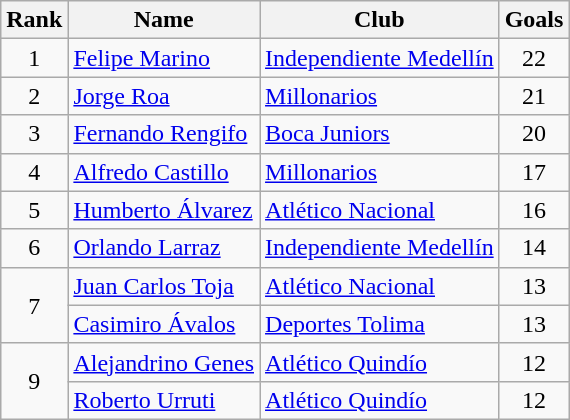<table class="wikitable" border="1">
<tr>
<th>Rank</th>
<th>Name</th>
<th>Club</th>
<th>Goals</th>
</tr>
<tr>
<td align=center>1</td>
<td> <a href='#'>Felipe Marino</a></td>
<td><a href='#'>Independiente Medellín</a></td>
<td align=center>22</td>
</tr>
<tr>
<td align=center>2</td>
<td> <a href='#'>Jorge Roa</a></td>
<td><a href='#'>Millonarios</a></td>
<td align=center>21</td>
</tr>
<tr>
<td align=center>3</td>
<td> <a href='#'>Fernando Rengifo</a></td>
<td><a href='#'>Boca Juniors</a></td>
<td align=center>20</td>
</tr>
<tr>
<td align=center>4</td>
<td> <a href='#'>Alfredo Castillo</a></td>
<td><a href='#'>Millonarios</a></td>
<td align=center>17</td>
</tr>
<tr>
<td align=center>5</td>
<td> <a href='#'>Humberto Álvarez</a></td>
<td><a href='#'>Atlético Nacional</a></td>
<td align=center>16</td>
</tr>
<tr>
<td align=center>6</td>
<td> <a href='#'>Orlando Larraz</a></td>
<td><a href='#'>Independiente Medellín</a></td>
<td align=center>14</td>
</tr>
<tr>
<td rowspan=2 align=center>7</td>
<td> <a href='#'>Juan Carlos Toja</a></td>
<td><a href='#'>Atlético Nacional</a></td>
<td align=center>13</td>
</tr>
<tr>
<td> <a href='#'>Casimiro Ávalos</a></td>
<td><a href='#'>Deportes Tolima</a></td>
<td align=center>13</td>
</tr>
<tr>
<td rowspan=2 align=center>9</td>
<td> <a href='#'>Alejandrino Genes</a></td>
<td><a href='#'>Atlético Quindío</a></td>
<td align=center>12</td>
</tr>
<tr>
<td> <a href='#'>Roberto Urruti</a></td>
<td><a href='#'>Atlético Quindío</a></td>
<td align=center>12</td>
</tr>
</table>
